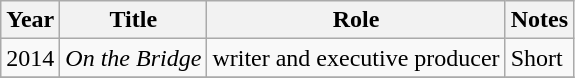<table class="wikitable">
<tr>
<th>Year</th>
<th>Title</th>
<th>Role</th>
<th>Notes</th>
</tr>
<tr>
<td>2014</td>
<td><em>On the Bridge</em></td>
<td>writer and executive producer</td>
<td>Short</td>
</tr>
<tr>
</tr>
</table>
